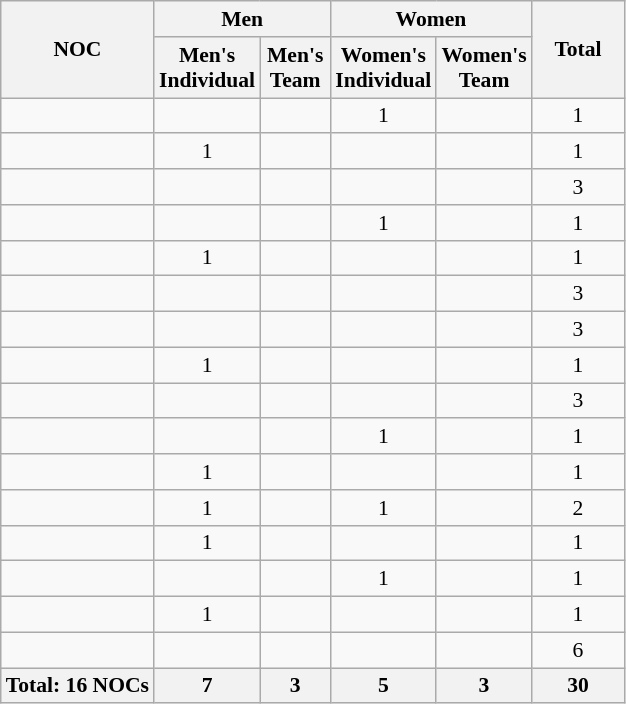<table class="wikitable" style="text-align:center; font-size:90%">
<tr>
<th rowspan="2" align=leftwidth="130">NOC</th>
<th colspan="2">Men</th>
<th colspan="2">Women</th>
<th rowspan="2" width="55">Total</th>
</tr>
<tr>
<th width="40">Men's Individual</th>
<th width="40">Men's Team</th>
<th width="40">Women's Individual</th>
<th width="40">Women's Team</th>
</tr>
<tr>
<td style="text-align:left;"></td>
<td></td>
<td></td>
<td>1</td>
<td></td>
<td>1</td>
</tr>
<tr>
<td style="text-align:left;"></td>
<td>1</td>
<td></td>
<td></td>
<td></td>
<td>1</td>
</tr>
<tr>
<td style="text-align:left;"></td>
<td></td>
<td></td>
<td></td>
<td></td>
<td>3</td>
</tr>
<tr>
<td style="text-align:left;"></td>
<td></td>
<td></td>
<td>1</td>
<td></td>
<td>1</td>
</tr>
<tr>
<td style="text-align:left;"></td>
<td>1</td>
<td></td>
<td></td>
<td></td>
<td>1</td>
</tr>
<tr>
<td style="text-align:left;"></td>
<td></td>
<td></td>
<td></td>
<td></td>
<td>3</td>
</tr>
<tr>
<td style="text-align:left;"></td>
<td></td>
<td></td>
<td></td>
<td></td>
<td>3</td>
</tr>
<tr>
<td style="text-align:left;"></td>
<td>1</td>
<td></td>
<td></td>
<td></td>
<td>1</td>
</tr>
<tr>
<td style="text-align:left;"></td>
<td></td>
<td></td>
<td></td>
<td></td>
<td>3</td>
</tr>
<tr>
<td style="text-align:left;"></td>
<td></td>
<td></td>
<td>1</td>
<td></td>
<td>1</td>
</tr>
<tr>
<td style="text-align:left;"></td>
<td>1</td>
<td></td>
<td></td>
<td></td>
<td>1</td>
</tr>
<tr>
<td style="text-align:left;"></td>
<td>1</td>
<td></td>
<td>1</td>
<td></td>
<td>2</td>
</tr>
<tr>
<td style="text-align:left;"></td>
<td>1</td>
<td></td>
<td></td>
<td></td>
<td>1</td>
</tr>
<tr>
<td style="text-align:left;"></td>
<td></td>
<td></td>
<td>1</td>
<td></td>
<td>1</td>
</tr>
<tr>
<td style="text-align:left;"></td>
<td>1</td>
<td></td>
<td></td>
<td></td>
<td>1</td>
</tr>
<tr>
<td style="text-align:left;"></td>
<td></td>
<td></td>
<td></td>
<td></td>
<td>6</td>
</tr>
<tr>
<th>Total: 16 NOCs</th>
<th>7</th>
<th>3</th>
<th>5</th>
<th>3</th>
<th>30</th>
</tr>
</table>
